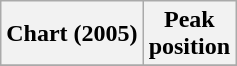<table class="wikitable plainrowheaders" style="text-align:center">
<tr>
<th>Chart (2005)</th>
<th>Peak<br>position</th>
</tr>
<tr>
</tr>
</table>
